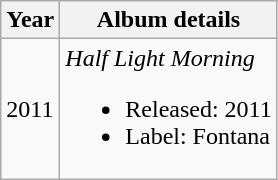<table class="wikitable">
<tr>
<th>Year</th>
<th>Album details</th>
</tr>
<tr>
<td>2011</td>
<td><em>Half Light Morning</em><br><ul><li>Released: 2011</li><li>Label: Fontana</li></ul></td>
</tr>
</table>
